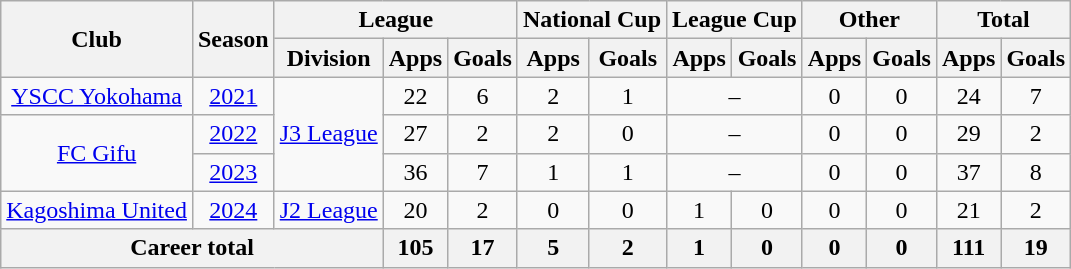<table class="wikitable" style="text-align: center">
<tr>
<th rowspan="2">Club</th>
<th rowspan="2">Season</th>
<th colspan="3">League</th>
<th colspan="2">National Cup</th>
<th colspan="2">League Cup</th>
<th colspan="2">Other</th>
<th colspan="2">Total</th>
</tr>
<tr>
<th>Division</th>
<th>Apps</th>
<th>Goals</th>
<th>Apps</th>
<th>Goals</th>
<th>Apps</th>
<th>Goals</th>
<th>Apps</th>
<th>Goals</th>
<th>Apps</th>
<th>Goals</th>
</tr>
<tr>
<td><a href='#'>YSCC Yokohama</a></td>
<td><a href='#'>2021</a></td>
<td rowspan="3"><a href='#'>J3 League</a></td>
<td>22</td>
<td>6</td>
<td>2</td>
<td>1</td>
<td colspan="2">–</td>
<td>0</td>
<td>0</td>
<td>24</td>
<td>7</td>
</tr>
<tr>
<td rowspan=2><a href='#'>FC Gifu</a></td>
<td><a href='#'>2022</a></td>
<td>27</td>
<td>2</td>
<td>2</td>
<td>0</td>
<td colspan="2">–</td>
<td>0</td>
<td>0</td>
<td>29</td>
<td>2</td>
</tr>
<tr>
<td><a href='#'>2023</a></td>
<td>36</td>
<td>7</td>
<td>1</td>
<td>1</td>
<td colspan="2">–</td>
<td>0</td>
<td>0</td>
<td>37</td>
<td>8</td>
</tr>
<tr>
<td><a href='#'>Kagoshima United</a></td>
<td><a href='#'>2024</a></td>
<td><a href='#'>J2 League</a></td>
<td>20</td>
<td>2</td>
<td>0</td>
<td>0</td>
<td>1</td>
<td>0</td>
<td>0</td>
<td>0</td>
<td>21</td>
<td>2</td>
</tr>
<tr>
<th colspan=3>Career total</th>
<th>105</th>
<th>17</th>
<th>5</th>
<th>2</th>
<th>1</th>
<th>0</th>
<th>0</th>
<th>0</th>
<th>111</th>
<th>19</th>
</tr>
</table>
